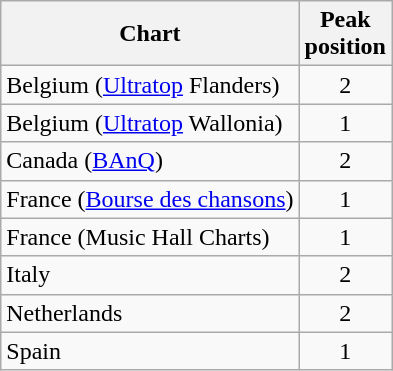<table class="wikitable sortable">
<tr>
<th>Chart</th>
<th>Peak<br>position</th>
</tr>
<tr>
<td>Belgium (<a href='#'>Ultratop</a> Flanders)</td>
<td style="text-align:center">2</td>
</tr>
<tr>
<td>Belgium (<a href='#'>Ultratop</a> Wallonia)</td>
<td style="text-align:center">1</td>
</tr>
<tr>
<td>Canada (<a href='#'>BAnQ</a>)</td>
<td style="text-align:center">2</td>
</tr>
<tr>
<td>France (<a href='#'>Bourse des chansons</a>)</td>
<td style="text-align:center">1</td>
</tr>
<tr>
<td>France (Music Hall Charts)</td>
<td style="text-align:center">1</td>
</tr>
<tr>
<td>Italy</td>
<td style="text-align:center">2</td>
</tr>
<tr>
<td>Netherlands</td>
<td style="text-align:center">2</td>
</tr>
<tr>
<td>Spain</td>
<td style="text-align:center">1</td>
</tr>
</table>
